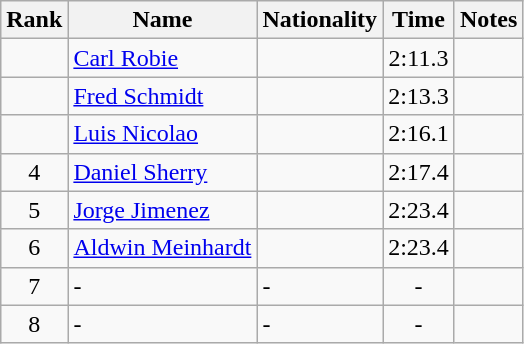<table class="wikitable sortable" style="text-align:center">
<tr>
<th>Rank</th>
<th>Name</th>
<th>Nationality</th>
<th>Time</th>
<th>Notes</th>
</tr>
<tr>
<td></td>
<td align=left><a href='#'>Carl Robie</a></td>
<td align=left></td>
<td>2:11.3</td>
<td></td>
</tr>
<tr>
<td></td>
<td align=left><a href='#'>Fred Schmidt</a></td>
<td align=left></td>
<td>2:13.3</td>
<td></td>
</tr>
<tr>
<td></td>
<td align=left><a href='#'>Luis Nicolao</a></td>
<td align=left></td>
<td>2:16.1</td>
<td></td>
</tr>
<tr>
<td>4</td>
<td align=left><a href='#'>Daniel Sherry</a></td>
<td align=left></td>
<td>2:17.4</td>
<td></td>
</tr>
<tr>
<td>5</td>
<td align=left><a href='#'>Jorge Jimenez</a></td>
<td align=left></td>
<td>2:23.4</td>
<td></td>
</tr>
<tr>
<td>6</td>
<td align=left><a href='#'>Aldwin Meinhardt</a></td>
<td align=left></td>
<td>2:23.4</td>
<td></td>
</tr>
<tr>
<td>7</td>
<td align=left>-</td>
<td align=left>-</td>
<td>-</td>
<td></td>
</tr>
<tr>
<td>8</td>
<td align=left>-</td>
<td align=left>-</td>
<td>-</td>
<td></td>
</tr>
</table>
